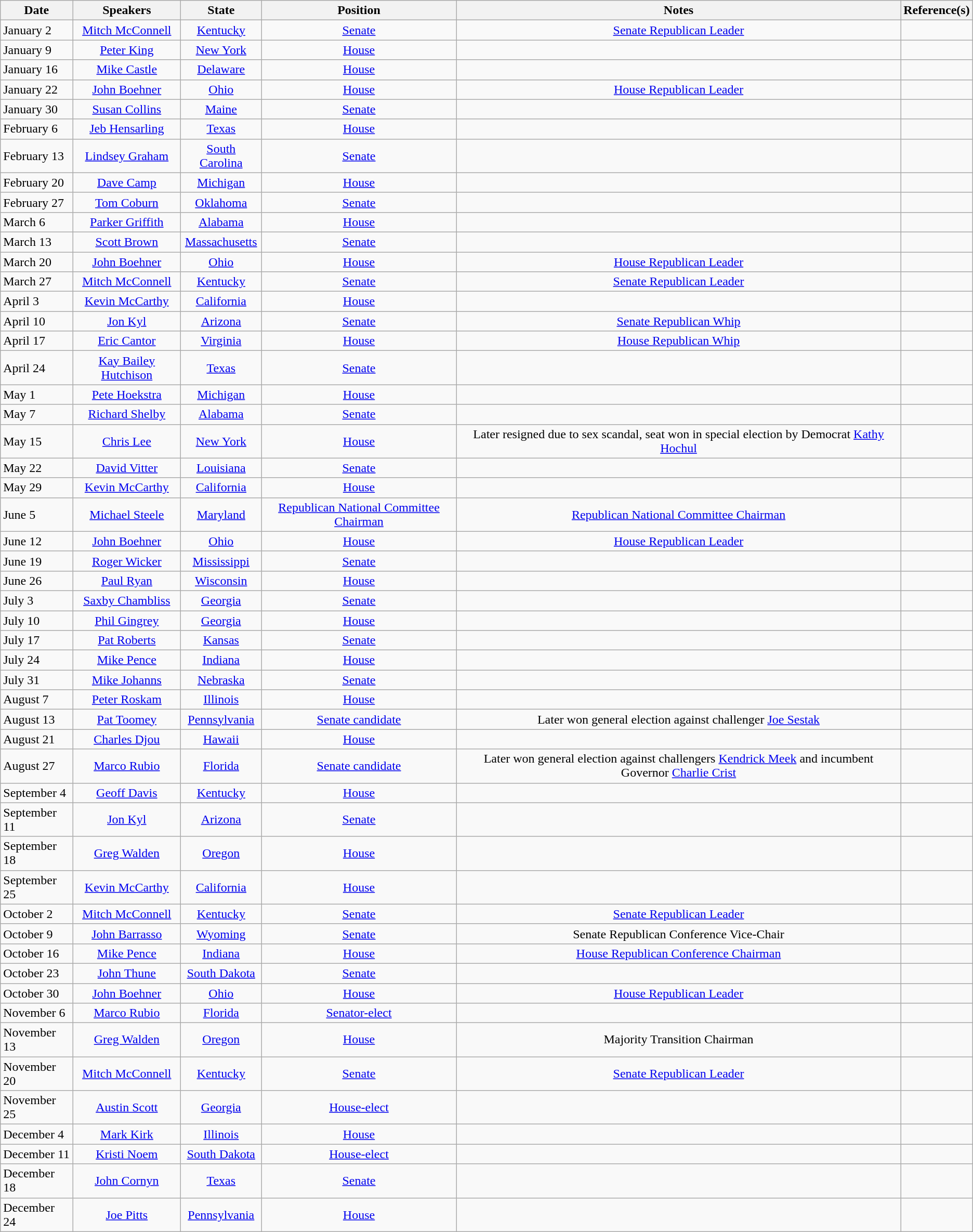<table class="wikitable">
<tr>
<th style="text-align: center;">Date</th>
<th style="text-align: center;">Speakers</th>
<th style="text-align: center;">State</th>
<th style="text-align: center;">Position</th>
<th style="text-align: center;">Notes</th>
<th style="text-align: center;">Reference(s)</th>
</tr>
<tr>
<td>January 2</td>
<td style="text-align: center;"><a href='#'>Mitch McConnell</a></td>
<td style="text-align: center;"><a href='#'>Kentucky</a></td>
<td style="text-align: center;"><a href='#'>Senate</a></td>
<td style="text-align: center;"><a href='#'>Senate Republican Leader</a></td>
<td style="text-align: center;"></td>
</tr>
<tr>
<td>January 9</td>
<td style="text-align: center;"><a href='#'>Peter King</a></td>
<td style="text-align: center;"><a href='#'>New York</a></td>
<td style="text-align: center;"><a href='#'>House</a></td>
<td style="text-align: center;"></td>
<td style="text-align: center;"></td>
</tr>
<tr>
<td>January 16</td>
<td style="text-align: center;"><a href='#'>Mike Castle</a></td>
<td style="text-align: center;"><a href='#'>Delaware</a></td>
<td style="text-align: center;"><a href='#'>House</a></td>
<td style="text-align: center;"></td>
<td style="text-align: center;"></td>
</tr>
<tr>
<td>January 22</td>
<td style="text-align: center;"><a href='#'>John Boehner</a></td>
<td style="text-align: center;"><a href='#'>Ohio</a></td>
<td style="text-align: center;"><a href='#'>House</a></td>
<td style="text-align: center;"><a href='#'>House Republican Leader</a></td>
<td style="text-align: center;"></td>
</tr>
<tr>
<td>January 30</td>
<td style="text-align: center;"><a href='#'>Susan Collins</a></td>
<td style="text-align: center;"><a href='#'>Maine</a></td>
<td style="text-align: center;"><a href='#'>Senate</a></td>
<td style="text-align: center;"></td>
<td style="text-align: center;"></td>
</tr>
<tr>
<td>February 6</td>
<td style="text-align: center;"><a href='#'>Jeb Hensarling</a></td>
<td style="text-align: center;"><a href='#'>Texas</a></td>
<td style="text-align: center;"><a href='#'>House</a></td>
<td style="text-align: center;"></td>
<td style="text-align: center;"></td>
</tr>
<tr>
<td>February 13</td>
<td style="text-align: center;"><a href='#'>Lindsey Graham</a></td>
<td style="text-align: center;"><a href='#'>South Carolina</a></td>
<td style="text-align: center;"><a href='#'>Senate</a></td>
<td style="text-align: center;"></td>
<td style="text-align: center;"></td>
</tr>
<tr>
<td>February 20</td>
<td style="text-align: center;"><a href='#'>Dave Camp</a></td>
<td style="text-align: center;"><a href='#'>Michigan</a></td>
<td style="text-align: center;"><a href='#'>House</a></td>
<td style="text-align: center;"></td>
<td style="text-align: center;"></td>
</tr>
<tr>
<td>February 27</td>
<td style="text-align: center;"><a href='#'>Tom Coburn</a></td>
<td style="text-align: center;"><a href='#'>Oklahoma</a></td>
<td style="text-align: center;"><a href='#'>Senate</a></td>
<td style="text-align: center;"></td>
<td style="text-align: center;"></td>
</tr>
<tr>
<td>March 6</td>
<td style="text-align: center;"><a href='#'>Parker Griffith</a></td>
<td style="text-align: center;"><a href='#'>Alabama</a></td>
<td style="text-align: center;"><a href='#'>House</a></td>
<td style="text-align: center;"></td>
<td style="text-align: center;"></td>
</tr>
<tr>
<td>March 13</td>
<td style="text-align: center;"><a href='#'>Scott Brown</a></td>
<td style="text-align: center;"><a href='#'>Massachusetts</a></td>
<td style="text-align: center;"><a href='#'>Senate</a></td>
<td style="text-align: center;"></td>
<td style="text-align: center;"></td>
</tr>
<tr>
<td>March 20</td>
<td style="text-align: center;"><a href='#'>John Boehner</a></td>
<td style="text-align: center;"><a href='#'>Ohio</a></td>
<td style="text-align: center;"><a href='#'>House</a></td>
<td style="text-align: center;"><a href='#'>House Republican Leader</a></td>
<td style="text-align: center;"></td>
</tr>
<tr>
<td>March 27</td>
<td style="text-align: center;"><a href='#'>Mitch McConnell</a></td>
<td style="text-align: center;"><a href='#'>Kentucky</a></td>
<td style="text-align: center;"><a href='#'>Senate</a></td>
<td style="text-align: center;"><a href='#'>Senate Republican Leader</a></td>
<td style="text-align: center;"></td>
</tr>
<tr>
<td>April 3</td>
<td style="text-align: center;"><a href='#'>Kevin McCarthy</a></td>
<td style="text-align: center;"><a href='#'>California</a></td>
<td style="text-align: center;"><a href='#'>House</a></td>
<td style="text-align: center;"></td>
<td style="text-align: center;"></td>
</tr>
<tr>
<td>April 10</td>
<td style="text-align: center;"><a href='#'>Jon Kyl</a></td>
<td style="text-align: center;"><a href='#'>Arizona</a></td>
<td style="text-align: center;"><a href='#'>Senate</a></td>
<td style="text-align: center;"><a href='#'>Senate Republican Whip</a></td>
<td style="text-align: center;"></td>
</tr>
<tr>
<td>April 17</td>
<td style="text-align: center;"><a href='#'>Eric Cantor</a></td>
<td style="text-align: center;"><a href='#'>Virginia</a></td>
<td style="text-align: center;"><a href='#'>House</a></td>
<td style="text-align: center;"><a href='#'>House Republican Whip</a></td>
<td style="text-align: center;"></td>
</tr>
<tr>
<td>April 24</td>
<td style="text-align: center;"><a href='#'>Kay Bailey Hutchison</a></td>
<td style="text-align: center;"><a href='#'>Texas</a></td>
<td style="text-align: center;"><a href='#'>Senate</a></td>
<td style="text-align: center;"></td>
<td style="text-align: center;"></td>
</tr>
<tr>
<td>May 1</td>
<td style="text-align: center;"><a href='#'>Pete Hoekstra</a></td>
<td style="text-align: center;"><a href='#'>Michigan</a></td>
<td style="text-align: center;"><a href='#'>House</a></td>
<td style="text-align: center;"></td>
<td style="text-align: center;"></td>
</tr>
<tr>
<td>May 7</td>
<td style="text-align: center;"><a href='#'>Richard Shelby</a></td>
<td style="text-align: center;"><a href='#'>Alabama</a></td>
<td style="text-align: center;"><a href='#'>Senate</a></td>
<td style="text-align: center;"></td>
<td style="text-align: center;"></td>
</tr>
<tr>
<td>May 15</td>
<td style="text-align: center;"><a href='#'>Chris Lee</a></td>
<td style="text-align: center;"><a href='#'>New York</a></td>
<td style="text-align: center;"><a href='#'>House</a></td>
<td style="text-align: center;">Later resigned due to sex scandal, seat won in special election by Democrat <a href='#'>Kathy Hochul</a></td>
<td style="text-align: center;"></td>
</tr>
<tr>
<td>May 22</td>
<td style="text-align: center;"><a href='#'>David Vitter</a></td>
<td style="text-align: center;"><a href='#'>Louisiana</a></td>
<td style="text-align: center;"><a href='#'>Senate</a></td>
<td style="text-align: center;"></td>
<td style="text-align: center;"></td>
</tr>
<tr>
<td>May 29</td>
<td style="text-align: center;"><a href='#'>Kevin McCarthy</a></td>
<td style="text-align: center;"><a href='#'>California</a></td>
<td style="text-align: center;"><a href='#'>House</a></td>
<td style="text-align: center;"></td>
<td style="text-align: center;"></td>
</tr>
<tr>
<td>June 5</td>
<td style="text-align: center;"><a href='#'>Michael Steele</a></td>
<td style="text-align: center;"><a href='#'>Maryland</a></td>
<td style="text-align: center;"><a href='#'>Republican National Committee Chairman</a></td>
<td style="text-align: center;"><a href='#'>Republican National Committee Chairman</a></td>
<td style="text-align: center;"></td>
</tr>
<tr>
<td>June 12</td>
<td style="text-align: center;"><a href='#'>John Boehner</a></td>
<td style="text-align: center;"><a href='#'>Ohio</a></td>
<td style="text-align: center;"><a href='#'>House</a></td>
<td style="text-align: center;"><a href='#'>House Republican Leader</a></td>
<td style="text-align: center;"></td>
</tr>
<tr>
<td>June 19</td>
<td style="text-align: center;"><a href='#'>Roger Wicker</a></td>
<td style="text-align: center;"><a href='#'>Mississippi</a></td>
<td style="text-align: center;"><a href='#'>Senate</a></td>
<td style="text-align: center;"></td>
<td style="text-align: center;"></td>
</tr>
<tr>
<td>June 26</td>
<td style="text-align: center;"><a href='#'>Paul Ryan</a></td>
<td style="text-align: center;"><a href='#'>Wisconsin</a></td>
<td style="text-align: center;"><a href='#'>House</a></td>
<td style="text-align: center;"></td>
<td style="text-align: center;"></td>
</tr>
<tr>
<td>July 3</td>
<td style="text-align: center;"><a href='#'>Saxby Chambliss</a></td>
<td style="text-align: center;"><a href='#'>Georgia</a></td>
<td style="text-align: center;"><a href='#'>Senate</a></td>
<td style="text-align: center;"></td>
<td style="text-align: center;"></td>
</tr>
<tr>
<td>July 10</td>
<td style="text-align: center;"><a href='#'>Phil Gingrey</a></td>
<td style="text-align: center;"><a href='#'>Georgia</a></td>
<td style="text-align: center;"><a href='#'>House</a></td>
<td style="text-align: center;"></td>
<td style="text-align: center;"></td>
</tr>
<tr>
<td>July 17</td>
<td style="text-align: center;"><a href='#'>Pat Roberts</a></td>
<td style="text-align: center;"><a href='#'>Kansas</a></td>
<td style="text-align: center;"><a href='#'>Senate</a></td>
<td style="text-align: center;"></td>
<td style="text-align: center;"></td>
</tr>
<tr>
<td>July 24</td>
<td style="text-align: center;"><a href='#'>Mike Pence</a></td>
<td style="text-align: center;"><a href='#'>Indiana</a></td>
<td style="text-align: center;"><a href='#'>House</a></td>
<td style="text-align: center;"></td>
<td style="text-align: center;"></td>
</tr>
<tr>
<td>July 31</td>
<td style="text-align: center;"><a href='#'>Mike Johanns</a></td>
<td style="text-align: center;"><a href='#'>Nebraska</a></td>
<td style="text-align: center;"><a href='#'>Senate</a></td>
<td style="text-align: center;"></td>
<td style="text-align: center;"></td>
</tr>
<tr>
<td>August 7</td>
<td style="text-align: center;"><a href='#'>Peter Roskam</a></td>
<td style="text-align: center;"><a href='#'>Illinois</a></td>
<td style="text-align: center;"><a href='#'>House</a></td>
<td style="text-align: center;"></td>
<td style="text-align: center;"></td>
</tr>
<tr>
<td>August 13</td>
<td style="text-align: center;"><a href='#'>Pat Toomey</a></td>
<td style="text-align: center;"><a href='#'>Pennsylvania</a></td>
<td style="text-align: center;"><a href='#'>Senate candidate</a></td>
<td style="text-align: center;">Later won general election against challenger <a href='#'>Joe Sestak</a></td>
<td style="text-align: center;"></td>
</tr>
<tr>
<td>August 21</td>
<td style="text-align: center;"><a href='#'>Charles Djou</a></td>
<td style="text-align: center;"><a href='#'>Hawaii</a></td>
<td style="text-align: center;"><a href='#'>House</a></td>
<td style="text-align: center;"></td>
<td style="text-align: center;"></td>
</tr>
<tr>
<td>August 27</td>
<td style="text-align: center;"><a href='#'>Marco Rubio</a></td>
<td style="text-align: center;"><a href='#'>Florida</a></td>
<td style="text-align: center;"><a href='#'>Senate candidate</a></td>
<td style="text-align: center;">Later won general election against challengers <a href='#'>Kendrick Meek</a> and incumbent Governor <a href='#'>Charlie Crist</a></td>
<td style="text-align: center;"></td>
</tr>
<tr>
<td>September 4</td>
<td style="text-align: center;"><a href='#'>Geoff Davis</a></td>
<td style="text-align: center;"><a href='#'>Kentucky</a></td>
<td style="text-align: center;"><a href='#'>House</a></td>
<td style="text-align: center;"></td>
<td style="text-align: center;"></td>
</tr>
<tr>
<td>September 11</td>
<td style="text-align: center;"><a href='#'>Jon Kyl</a></td>
<td style="text-align: center;"><a href='#'>Arizona</a></td>
<td style="text-align: center;"><a href='#'>Senate</a></td>
<td style="text-align: center;"></td>
<td style="text-align: center;"></td>
</tr>
<tr>
<td>September 18</td>
<td style="text-align: center;"><a href='#'>Greg Walden</a></td>
<td style="text-align: center;"><a href='#'>Oregon</a></td>
<td style="text-align: center;"><a href='#'>House</a></td>
<td style="text-align: center;"></td>
<td style="text-align: center;"></td>
</tr>
<tr>
<td>September 25</td>
<td style="text-align: center;"><a href='#'>Kevin McCarthy</a></td>
<td style="text-align: center;"><a href='#'>California</a></td>
<td style="text-align: center;"><a href='#'>House</a></td>
<td style="text-align: center;"></td>
<td style="text-align: center;"></td>
</tr>
<tr>
<td>October 2</td>
<td style="text-align: center;"><a href='#'>Mitch McConnell</a></td>
<td style="text-align: center;"><a href='#'>Kentucky</a></td>
<td style="text-align: center;"><a href='#'>Senate</a></td>
<td style="text-align: center;"><a href='#'>Senate Republican Leader</a></td>
<td style="text-align: center;"></td>
</tr>
<tr>
<td>October 9</td>
<td style="text-align: center;"><a href='#'>John Barrasso</a></td>
<td style="text-align: center;"><a href='#'>Wyoming</a></td>
<td style="text-align: center;"><a href='#'>Senate</a></td>
<td style="text-align: center;">Senate Republican Conference Vice-Chair</td>
<td style="text-align: center;"></td>
</tr>
<tr>
<td>October 16</td>
<td style="text-align: center;"><a href='#'>Mike Pence</a></td>
<td style="text-align: center;"><a href='#'>Indiana</a></td>
<td style="text-align: center;"><a href='#'>House</a></td>
<td style="text-align: center;"><a href='#'>House Republican Conference Chairman</a></td>
<td style="text-align: center;"></td>
</tr>
<tr>
<td>October 23</td>
<td style="text-align: center;"><a href='#'>John Thune</a></td>
<td style="text-align: center;"><a href='#'>South Dakota</a></td>
<td style="text-align: center;"><a href='#'>Senate</a></td>
<td style="text-align: center;"></td>
<td style="text-align: center;"></td>
</tr>
<tr>
<td>October 30</td>
<td style="text-align: center;"><a href='#'>John Boehner</a></td>
<td style="text-align: center;"><a href='#'>Ohio</a></td>
<td style="text-align: center;"><a href='#'>House</a></td>
<td style="text-align: center;"><a href='#'>House Republican Leader</a></td>
<td style="text-align: center;"></td>
</tr>
<tr>
<td>November 6</td>
<td style="text-align: center;"><a href='#'>Marco Rubio</a></td>
<td style="text-align: center;"><a href='#'>Florida</a></td>
<td style="text-align: center;"><a href='#'>Senator-elect</a></td>
<td style="text-align: center;"></td>
<td style="text-align: center;"></td>
</tr>
<tr>
<td>November 13</td>
<td style="text-align: center;"><a href='#'>Greg Walden</a></td>
<td style="text-align: center;"><a href='#'>Oregon</a></td>
<td style="text-align: center;"><a href='#'>House</a></td>
<td style="text-align: center;">Majority Transition Chairman</td>
<td style="text-align: center;"></td>
</tr>
<tr>
<td>November 20</td>
<td style="text-align: center;"><a href='#'>Mitch McConnell</a></td>
<td style="text-align: center;"><a href='#'>Kentucky</a></td>
<td style="text-align: center;"><a href='#'>Senate</a></td>
<td style="text-align: center;"><a href='#'>Senate Republican Leader</a></td>
<td style="text-align: center;"></td>
</tr>
<tr>
<td>November 25</td>
<td style="text-align: center;"><a href='#'>Austin Scott</a></td>
<td style="text-align: center;"><a href='#'>Georgia</a></td>
<td style="text-align: center;"><a href='#'>House-elect</a></td>
<td style="text-align: center;"></td>
<td style="text-align: center;"></td>
</tr>
<tr>
<td>December 4</td>
<td style="text-align: center;"><a href='#'>Mark Kirk</a></td>
<td style="text-align: center;"><a href='#'>Illinois</a></td>
<td style="text-align: center;"><a href='#'>House</a></td>
<td style="text-align: center;"></td>
<td style="text-align: center;"></td>
</tr>
<tr>
<td>December 11</td>
<td style="text-align: center;"><a href='#'>Kristi Noem</a></td>
<td style="text-align: center;"><a href='#'>South Dakota</a></td>
<td style="text-align: center;"><a href='#'>House-elect</a></td>
<td style="text-align: center;"></td>
<td style="text-align: center;"></td>
</tr>
<tr>
<td>December 18</td>
<td style="text-align: center;"><a href='#'>John Cornyn</a></td>
<td style="text-align: center;"><a href='#'>Texas</a></td>
<td style="text-align: center;"><a href='#'>Senate</a></td>
<td style="text-align: center;"></td>
<td style="text-align: center;"></td>
</tr>
<tr>
<td>December 24</td>
<td style="text-align: center;"><a href='#'>Joe Pitts</a></td>
<td style="text-align: center;"><a href='#'>Pennsylvania</a></td>
<td style="text-align: center;"><a href='#'>House</a></td>
<td style="text-align: center;"></td>
<td style="text-align: center;"></td>
</tr>
</table>
